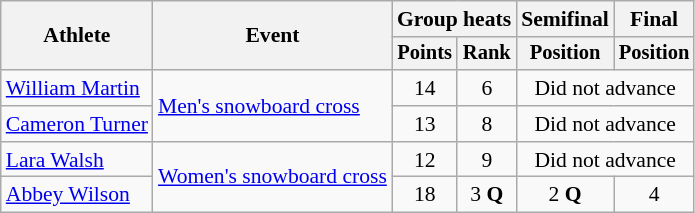<table class="wikitable" style="font-size:90%">
<tr>
<th rowspan="2">Athlete</th>
<th rowspan="2">Event</th>
<th colspan=2>Group heats</th>
<th>Semifinal</th>
<th>Final</th>
</tr>
<tr style="font-size:95%">
<th>Points</th>
<th>Rank</th>
<th>Position</th>
<th>Position</th>
</tr>
<tr align=center>
<td align=left><a href='#'>William Martin</a></td>
<td align=left rowspan=2><a href='#'>Men's snowboard cross</a></td>
<td>14</td>
<td>6</td>
<td colspan=2>Did not advance</td>
</tr>
<tr align=center>
<td align=left><a href='#'>Cameron Turner</a></td>
<td>13</td>
<td>8</td>
<td colspan=2>Did not advance</td>
</tr>
<tr align=center>
<td align=left><a href='#'>Lara Walsh</a></td>
<td align=left rowspan=2><a href='#'>Women's snowboard cross</a></td>
<td>12</td>
<td>9</td>
<td colspan=2>Did not advance</td>
</tr>
<tr align=center>
<td align=left><a href='#'>Abbey Wilson</a></td>
<td>18</td>
<td>3 <strong>Q</strong></td>
<td>2 <strong>Q</strong></td>
<td>4</td>
</tr>
</table>
